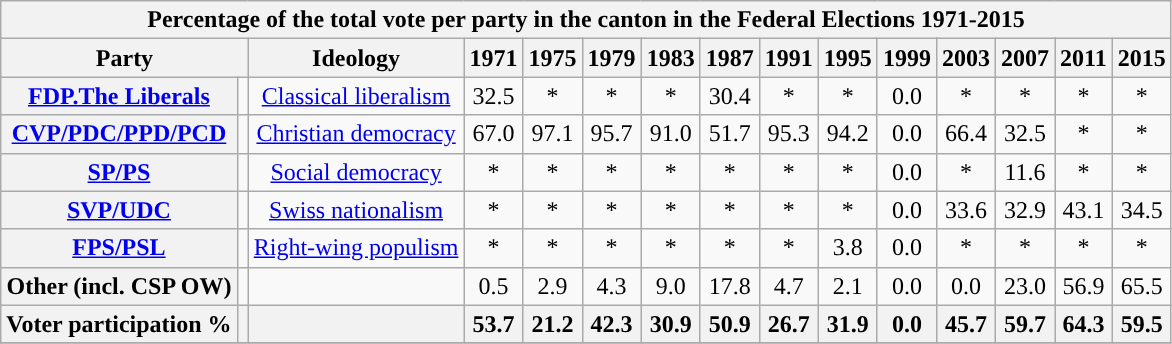<table class="wikitable sortable" style ="text-align: center">
<tr>
<th colspan="15">Percentage of the total vote per party in the canton in the Federal Elections 1971-2015</th>
</tr>
<tr>
<th colspan="2">Party</th>
<th class="unsortable">Ideology</th>
<th>1971</th>
<th>1975</th>
<th>1979</th>
<th>1983</th>
<th>1987</th>
<th>1991</th>
<th>1995</th>
<th>1999</th>
<th>2003</th>
<th>2007</th>
<th>2011</th>
<th>2015</th>
</tr>
<tr>
<th><a href='#'>FDP.The Liberals</a></th>
<td></td>
<td><a href='#'>Classical liberalism</a></td>
<td>32.5</td>
<td>* </td>
<td>*</td>
<td>*</td>
<td>30.4</td>
<td>*</td>
<td>*</td>
<td>0.0</td>
<td>*</td>
<td>*</td>
<td>*</td>
<td>*</td>
</tr>
<tr>
<th><a href='#'>CVP/PDC/PPD/PCD</a></th>
<td></td>
<td><a href='#'>Christian democracy</a></td>
<td>67.0</td>
<td>97.1</td>
<td>95.7</td>
<td>91.0</td>
<td>51.7</td>
<td>95.3</td>
<td>94.2</td>
<td>0.0</td>
<td>66.4</td>
<td>32.5</td>
<td>*</td>
<td>*</td>
</tr>
<tr>
<th><a href='#'>SP/PS</a></th>
<td></td>
<td><a href='#'>Social democracy</a></td>
<td>*</td>
<td>*</td>
<td>*</td>
<td>*</td>
<td>*</td>
<td>*</td>
<td>*</td>
<td>0.0</td>
<td>*</td>
<td>11.6</td>
<td>*</td>
<td>*</td>
</tr>
<tr>
<th><a href='#'>SVP/UDC</a></th>
<td></td>
<td><a href='#'>Swiss nationalism</a></td>
<td>*</td>
<td>*</td>
<td>*</td>
<td>*</td>
<td>*</td>
<td>*</td>
<td>*</td>
<td>0.0</td>
<td>33.6</td>
<td>32.9</td>
<td>43.1</td>
<td>34.5</td>
</tr>
<tr>
<th><a href='#'>FPS/PSL</a></th>
<td></td>
<td><a href='#'>Right-wing populism</a></td>
<td>*</td>
<td>*</td>
<td>*</td>
<td>*</td>
<td>*</td>
<td>*</td>
<td>3.8</td>
<td>0.0</td>
<td>*</td>
<td>*</td>
<td>*</td>
<td>*</td>
</tr>
<tr>
<th>Other (incl. CSP OW)</th>
<td></td>
<td></td>
<td>0.5</td>
<td>2.9</td>
<td>4.3</td>
<td>9.0</td>
<td>17.8</td>
<td>4.7</td>
<td>2.1</td>
<td>0.0</td>
<td>0.0</td>
<td>23.0</td>
<td>56.9</td>
<td>65.5</td>
</tr>
<tr>
<th>Voter participation %</th>
<th></th>
<th></th>
<th>53.7</th>
<th>21.2</th>
<th>42.3</th>
<th>30.9</th>
<th>50.9</th>
<th>26.7</th>
<th>31.9</th>
<th>0.0</th>
<th>45.7</th>
<th>59.7</th>
<th>64.3</th>
<th>59.5</th>
</tr>
<tr>
</tr>
</table>
